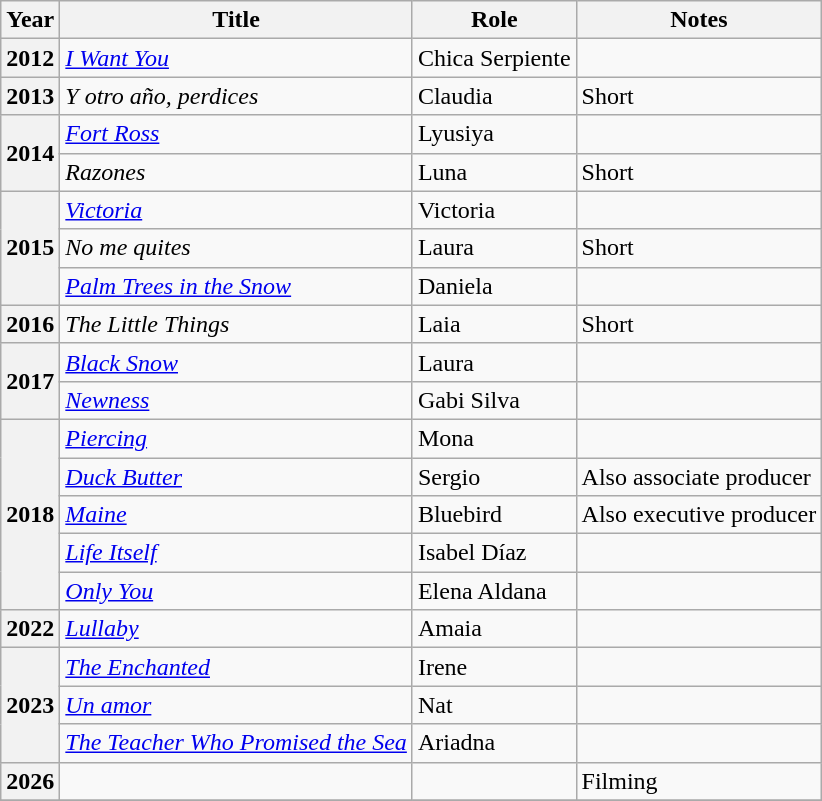<table class="wikitable plainrowheaders sortable">
<tr>
<th scope="col">Year</th>
<th scope="col">Title</th>
<th scope="col" class="unsortable">Role</th>
<th scope="col" class="unsortable">Notes</th>
</tr>
<tr>
<th scope="row">2012</th>
<td><em><a href='#'>I Want You</a></em></td>
<td>Chica Serpiente</td>
<td></td>
</tr>
<tr>
<th scope="row">2013</th>
<td><em>Y otro año, perdices</em></td>
<td>Claudia</td>
<td>Short</td>
</tr>
<tr>
<th rowspan="2" scope="row">2014</th>
<td><em><a href='#'>Fort Ross</a></em></td>
<td>Lyusiya</td>
<td></td>
</tr>
<tr>
<td><em>Razones</em></td>
<td>Luna</td>
<td>Short</td>
</tr>
<tr>
<th rowspan="3" scope="row">2015</th>
<td><em><a href='#'>Victoria</a></em></td>
<td>Victoria</td>
<td></td>
</tr>
<tr>
<td><em>No me quites</em></td>
<td>Laura</td>
<td>Short</td>
</tr>
<tr>
<td><em><a href='#'>Palm Trees in the Snow</a></em></td>
<td>Daniela</td>
<td></td>
</tr>
<tr>
<th scope="row">2016</th>
<td><em>The Little Things</em></td>
<td>Laia</td>
<td>Short</td>
</tr>
<tr>
<th rowspan="2" scope="row">2017</th>
<td><em><a href='#'>Black Snow</a></em></td>
<td>Laura</td>
<td></td>
</tr>
<tr>
<td><em><a href='#'>Newness</a></em></td>
<td>Gabi Silva</td>
<td></td>
</tr>
<tr>
<th rowspan="5" scope="row">2018</th>
<td><em><a href='#'>Piercing</a></em></td>
<td>Mona</td>
<td></td>
</tr>
<tr>
<td><em><a href='#'>Duck Butter</a></em></td>
<td>Sergio</td>
<td>Also associate producer</td>
</tr>
<tr>
<td><em><a href='#'>Maine</a></em></td>
<td>Bluebird</td>
<td>Also executive producer</td>
</tr>
<tr>
<td><em><a href='#'>Life Itself</a></em></td>
<td>Isabel Díaz</td>
<td></td>
</tr>
<tr>
<td><em><a href='#'>Only You</a></em></td>
<td>Elena Aldana</td>
<td></td>
</tr>
<tr>
<th scope="row">2022</th>
<td><em><a href='#'>Lullaby</a></em></td>
<td>Amaia</td>
<td></td>
</tr>
<tr>
<th rowspan="3" scope="row">2023</th>
<td><em><a href='#'>The Enchanted</a></em></td>
<td>Irene</td>
<td></td>
</tr>
<tr>
<td><em><a href='#'>Un amor</a></em></td>
<td>Nat</td>
<td></td>
</tr>
<tr>
<td><em><a href='#'>The Teacher Who Promised the Sea</a></em></td>
<td>Ariadna</td>
<td></td>
</tr>
<tr>
<th scope="row">2026</th>
<td></td>
<td></td>
<td>Filming</td>
</tr>
<tr>
</tr>
</table>
